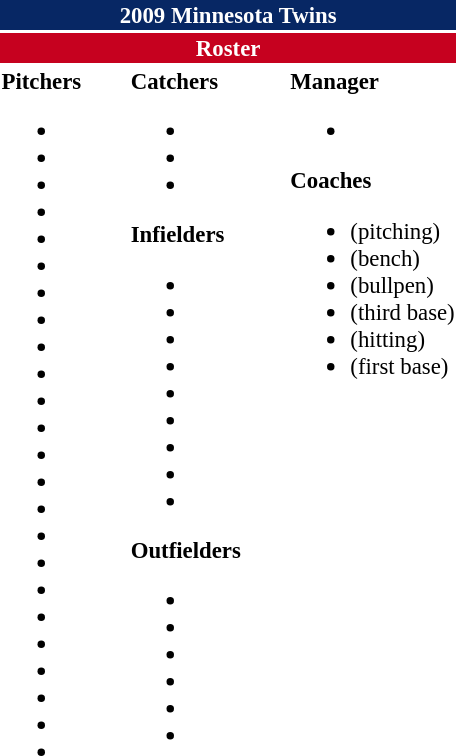<table class="toccolours" style="font-size: 95%;">
<tr>
<th colspan="10" style="background-color: #072764; color: #FFFFFF; text-align: center;">2009 Minnesota Twins</th>
</tr>
<tr>
<td colspan="10" style="background-color: #c6011f; color: white; text-align: center;"><strong>Roster</strong></td>
</tr>
<tr>
<td valign="top"><strong>Pitchers</strong><br><ul><li></li><li></li><li></li><li></li><li></li><li></li><li></li><li></li><li></li><li></li><li></li><li></li><li></li><li></li><li></li><li></li><li></li><li></li><li></li><li></li><li></li><li></li><li></li><li></li></ul></td>
<td width="25px"></td>
<td valign="top"><strong>Catchers</strong><br><ul><li></li><li></li><li></li></ul><strong>Infielders</strong><ul><li></li><li></li><li></li><li></li><li></li><li></li><li></li><li></li><li></li></ul><strong>Outfielders</strong><ul><li></li><li></li><li></li><li></li><li></li><li></li></ul></td>
<td width="25px"></td>
<td valign="top"><strong>Manager</strong><br><ul><li></li></ul><strong>Coaches</strong><ul><li> (pitching)</li><li> (bench)</li><li> (bullpen)</li><li> (third base)</li><li> (hitting)</li><li> (first base)</li></ul></td>
</tr>
<tr>
</tr>
</table>
